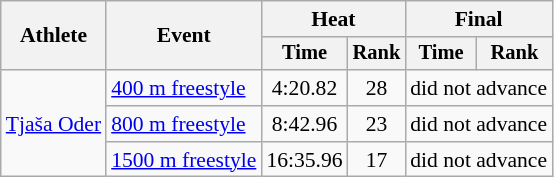<table class=wikitable style="font-size:90%">
<tr>
<th rowspan="2">Athlete</th>
<th rowspan="2">Event</th>
<th colspan="2">Heat</th>
<th colspan="2">Final</th>
</tr>
<tr style="font-size:95%">
<th>Time</th>
<th>Rank</th>
<th>Time</th>
<th>Rank</th>
</tr>
<tr align=center>
<td align=left rowspan=3><a href='#'>Tjaša Oder</a></td>
<td align=left><a href='#'>400 m freestyle</a></td>
<td>4:20.82</td>
<td>28</td>
<td colspan=2>did not advance</td>
</tr>
<tr align=center>
<td align=left><a href='#'>800 m freestyle</a></td>
<td>8:42.96</td>
<td>23</td>
<td colspan=2>did not advance</td>
</tr>
<tr align=center>
<td align=left><a href='#'>1500 m freestyle</a></td>
<td>16:35.96</td>
<td>17</td>
<td colspan=2>did not advance</td>
</tr>
</table>
